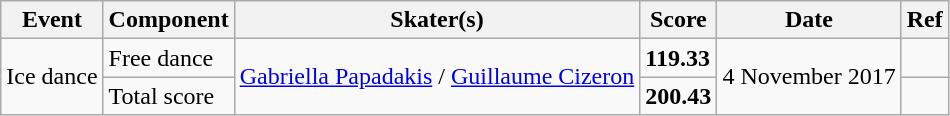<table class="wikitable sortable">
<tr>
<th>Event</th>
<th>Component</th>
<th>Skater(s)</th>
<th>Score</th>
<th>Date</th>
<th>Ref</th>
</tr>
<tr>
<td rowspan=2>Ice dance</td>
<td>Free dance</td>
<td rowspan=2> <a href='#'>Gabriella Papadakis</a> / <a href='#'>Guillaume Cizeron</a></td>
<td><strong>119.33</strong></td>
<td rowspan=2>4 November 2017</td>
<td></td>
</tr>
<tr>
<td>Total score</td>
<td><strong>200.43</strong></td>
<td></td>
</tr>
</table>
